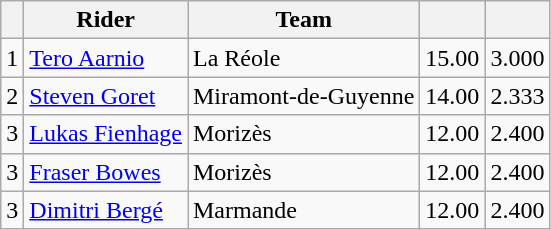<table class=wikitable>
<tr>
<th></th>
<th>Rider</th>
<th>Team</th>
<th></th>
<th></th>
</tr>
<tr>
<td align="center">1</td>
<td> <a href='#'>Tero Aarnio</a></td>
<td>La Réole</td>
<td>15.00</td>
<td>3.000</td>
</tr>
<tr>
<td align="center">2</td>
<td> <a href='#'>Steven Goret</a></td>
<td>Miramont-de-Guyenne</td>
<td>14.00</td>
<td>2.333</td>
</tr>
<tr>
<td align="center">3</td>
<td> <a href='#'>Lukas Fienhage</a></td>
<td>Morizès</td>
<td>12.00</td>
<td>2.400</td>
</tr>
<tr>
<td align="center">3</td>
<td> <a href='#'>Fraser Bowes</a></td>
<td>Morizès</td>
<td>12.00</td>
<td>2.400</td>
</tr>
<tr>
<td align="center">3</td>
<td> <a href='#'>Dimitri Bergé</a></td>
<td>Marmande</td>
<td>12.00</td>
<td>2.400</td>
</tr>
</table>
